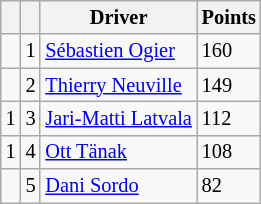<table class="wikitable" style="font-size: 85%;">
<tr>
<th></th>
<th></th>
<th>Driver</th>
<th>Points</th>
</tr>
<tr>
<td align="left"></td>
<td align="center">1</td>
<td> <a href='#'>Sébastien Ogier</a></td>
<td align="left">160</td>
</tr>
<tr>
<td align="left"></td>
<td align="center">2</td>
<td> <a href='#'>Thierry Neuville</a></td>
<td align="left">149</td>
</tr>
<tr>
<td align="left"> 1</td>
<td align="center">3</td>
<td> <a href='#'>Jari-Matti Latvala</a></td>
<td align="left">112</td>
</tr>
<tr>
<td align="left"> 1</td>
<td align="center">4</td>
<td> <a href='#'>Ott Tänak</a></td>
<td align="left">108</td>
</tr>
<tr>
<td align="left"></td>
<td align="center">5</td>
<td> <a href='#'>Dani Sordo</a></td>
<td align="left">82</td>
</tr>
</table>
